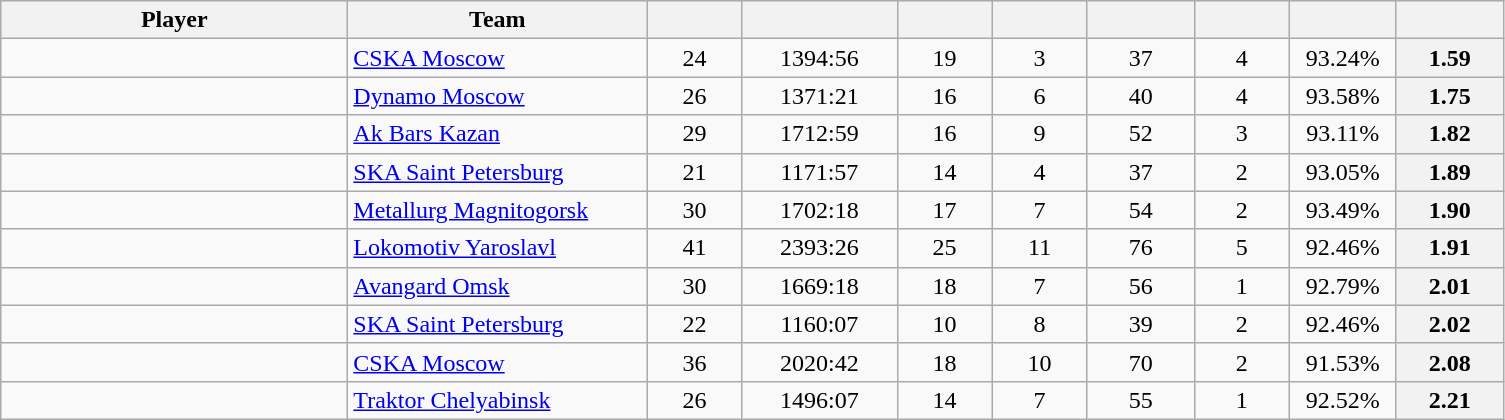<table class="wikitable sortable" style="text-align: center">
<tr>
<th style="width: 14em;">Player</th>
<th style="width: 12em;">Team</th>
<th style="width: 3.5em;"></th>
<th style="width: 6em;"></th>
<th style="width: 3.5em;"></th>
<th style="width: 3.5em;"></th>
<th style="width: 4em;"></th>
<th style="width: 3.5em;"></th>
<th style="width: 4em;"></th>
<th style="width: 4em;"></th>
</tr>
<tr>
<td style="text-align:left;"> </td>
<td style="text-align:left;"><a href='#'>CSKA Moscow</a></td>
<td>24</td>
<td>1394:56</td>
<td>19</td>
<td>3</td>
<td>37</td>
<td>4</td>
<td>93.24%</td>
<th>1.59</th>
</tr>
<tr>
<td style="text-align:left;"> </td>
<td style="text-align:left;"><a href='#'>Dynamo Moscow</a></td>
<td>26</td>
<td>1371:21</td>
<td>16</td>
<td>6</td>
<td>40</td>
<td>4</td>
<td>93.58%</td>
<th>1.75</th>
</tr>
<tr>
<td style="text-align:left;"> </td>
<td style="text-align:left;"><a href='#'>Ak Bars Kazan</a></td>
<td>29</td>
<td>1712:59</td>
<td>16</td>
<td>9</td>
<td>52</td>
<td>3</td>
<td>93.11%</td>
<th>1.82</th>
</tr>
<tr>
<td style="text-align:left;"> </td>
<td style="text-align:left;"><a href='#'>SKA Saint Petersburg</a></td>
<td>21</td>
<td>1171:57</td>
<td>14</td>
<td>4</td>
<td>37</td>
<td>2</td>
<td>93.05%</td>
<th>1.89</th>
</tr>
<tr>
<td style="text-align:left;"> </td>
<td style="text-align:left;"><a href='#'>Metallurg Magnitogorsk</a></td>
<td>30</td>
<td>1702:18</td>
<td>17</td>
<td>7</td>
<td>54</td>
<td>2</td>
<td>93.49%</td>
<th>1.90</th>
</tr>
<tr>
<td style="text-align:left;"> </td>
<td style="text-align:left;"><a href='#'>Lokomotiv Yaroslavl</a></td>
<td>41</td>
<td>2393:26</td>
<td>25</td>
<td>11</td>
<td>76</td>
<td>5</td>
<td>92.46%</td>
<th>1.91</th>
</tr>
<tr>
<td style="text-align:left;"> </td>
<td style="text-align:left;"><a href='#'>Avangard Omsk</a></td>
<td>30</td>
<td>1669:18</td>
<td>18</td>
<td>7</td>
<td>56</td>
<td>1</td>
<td>92.79%</td>
<th>2.01</th>
</tr>
<tr>
<td style="text-align:left;"> </td>
<td style="text-align:left;"><a href='#'>SKA Saint Petersburg</a></td>
<td>22</td>
<td>1160:07</td>
<td>10</td>
<td>8</td>
<td>39</td>
<td>2</td>
<td>92.46%</td>
<th>2.02</th>
</tr>
<tr>
<td style="text-align:left;"></td>
<td style="text-align:left;"><a href='#'>CSKA Moscow</a></td>
<td>36</td>
<td>2020:42</td>
<td>18</td>
<td>10</td>
<td>70</td>
<td>2</td>
<td>91.53%</td>
<th>2.08</th>
</tr>
<tr>
<td style="text-align:left;"> </td>
<td style="text-align:left;"><a href='#'>Traktor Chelyabinsk</a></td>
<td>26</td>
<td>1496:07</td>
<td>14</td>
<td>7</td>
<td>55</td>
<td>1</td>
<td>92.52%</td>
<th>2.21</th>
</tr>
</table>
